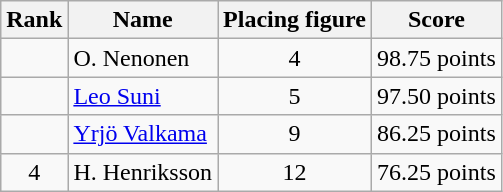<table class="wikitable" style="text-align:center">
<tr>
<th>Rank</th>
<th>Name</th>
<th>Placing figure</th>
<th>Score</th>
</tr>
<tr>
<td></td>
<td align=left>O. Nenonen</td>
<td>4</td>
<td>98.75 points</td>
</tr>
<tr>
<td></td>
<td align=left><a href='#'>Leo Suni</a></td>
<td>5</td>
<td>97.50 points</td>
</tr>
<tr>
<td></td>
<td align=left><a href='#'>Yrjö Valkama</a></td>
<td>9</td>
<td>86.25 points</td>
</tr>
<tr>
<td>4</td>
<td align=left>H. Henriksson</td>
<td>12</td>
<td>76.25 points</td>
</tr>
</table>
